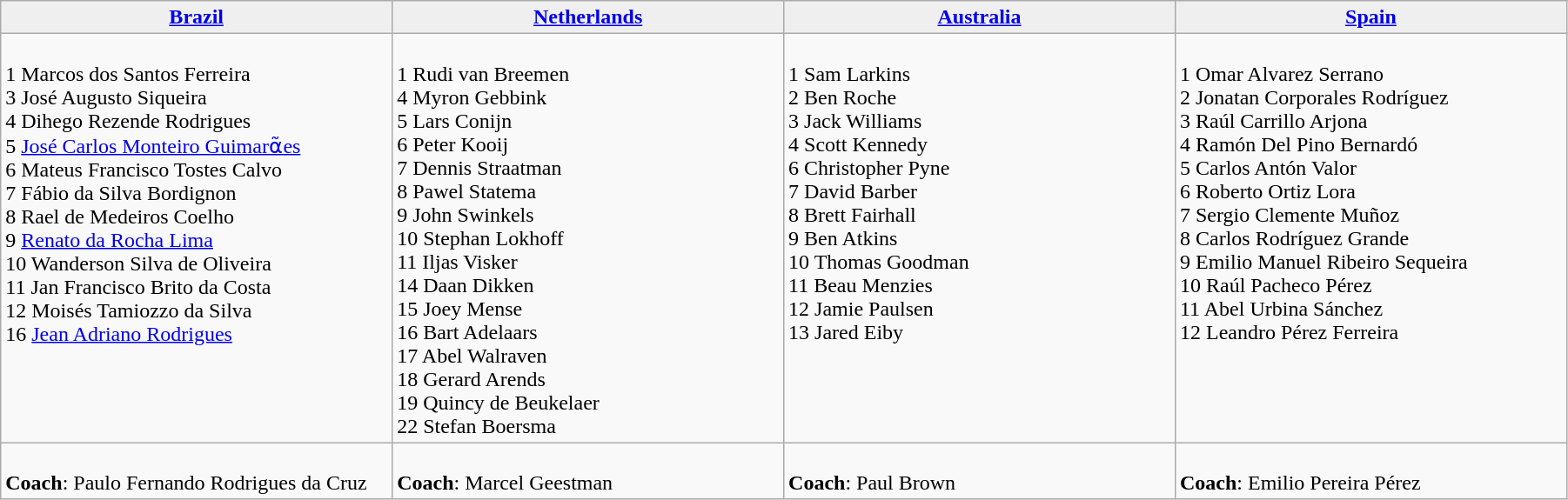<table class="wikitable mw-collapsible mw-collapsed" cellpadding=5 cellspacing=0 style="width:95%">
<tr align=center>
<td bgcolor="#efefef" width="200"><strong> <a href='#'>Brazil</a></strong></td>
<td bgcolor="#efefef" width="200"><strong> <a href='#'>Netherlands</a></strong></td>
<td bgcolor="#efefef" width="200"><strong> <a href='#'>Australia</a></strong></td>
<td bgcolor="#efefef" width="200"><strong> <a href='#'>Spain</a></strong></td>
</tr>
<tr valign=top>
<td><br>1 Marcos dos Santos Ferreira<br>
3 José Augusto Siqueira<br>
4 Dihego Rezende Rodrigues<br>
5 <a href='#'>José Carlos Monteiro Guimarᾶes</a><br>
6 Mateus Francisco Tostes Calvo<br>
7 Fábio da Silva Bordignon<br>
8 Rael de Medeiros Coelho<br>
9 <a href='#'>Renato da Rocha Lima</a><br>
10 Wanderson Silva de Oliveira<br>
11 Jan Francisco Brito da Costa<br>
12 Moisés Tamiozzo da Silva<br>
16 <a href='#'>Jean Adriano Rodrigues</a></td>
<td><br>1 Rudi van Breemen<br>
4 Myron Gebbink<br>
5 Lars Conijn<br>
6 Peter Kooij<br>
7 Dennis Straatman<br>
8 Pawel Statema<br>
9 John Swinkels<br>
10 Stephan Lokhoff<br>
11 Iljas Visker<br>
14 Daan Dikken<br>
15 Joey Mense<br>
16 Bart Adelaars<br>
17 Abel Walraven<br>
18 Gerard Arends<br>
19 Quincy de Beukelaer<br>
22 Stefan Boersma</td>
<td><br>1 Sam Larkins<br>
2 Ben Roche<br>
3 Jack Williams<br>
4 Scott Kennedy<br>
6 Christopher Pyne<br>
7 David Barber<br>
8 Brett Fairhall<br>
9 Ben Atkins<br>
10 Thomas Goodman<br>
11 Beau Menzies<br>
12 Jamie Paulsen<br>
13 Jared Eiby</td>
<td><br>1 Omar Alvarez Serrano<br>
2 Jonatan Corporales Rodríguez<br>
3 Raúl Carrillo Arjona<br>
4 Ramón Del Pino Bernardó <br>
5 Carlos Antón Valor<br>
6 Roberto Ortiz Lora<br>
7 Sergio Clemente Muñoz<br>
8 Carlos Rodríguez Grande<br>
9 Emilio Manuel Ribeiro Sequeira<br>
10 Raúl Pacheco Pérez<br>
11 Abel Urbina Sánchez<br>
12 Leandro Pérez Ferreira</td>
</tr>
<tr valign=top>
<td><br><strong>Coach</strong>: Paulo Fernando Rodrigues da Cruz</td>
<td><br><strong>Coach</strong>: Marcel Geestman</td>
<td><br><strong>Coach</strong>: Paul Brown</td>
<td><br><strong>Coach</strong>: Emilio Pereira Pérez</td>
</tr>
</table>
